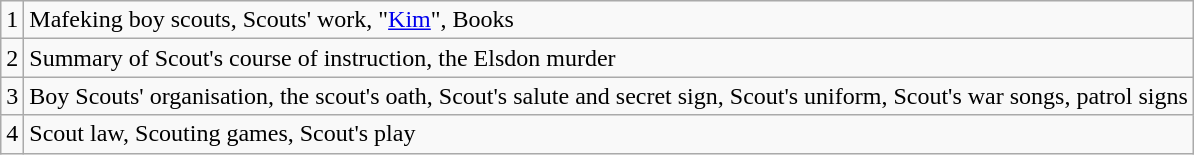<table class=wikitable>
<tr>
<td>1</td>
<td>Mafeking boy scouts, Scouts' work, "<a href='#'>Kim</a>", Books</td>
</tr>
<tr>
<td>2</td>
<td>Summary of Scout's course of instruction, the Elsdon murder</td>
</tr>
<tr>
<td>3</td>
<td>Boy Scouts' organisation, the scout's oath, Scout's salute and secret sign, Scout's uniform, Scout's war songs, patrol signs</td>
</tr>
<tr>
<td>4</td>
<td>Scout law, Scouting games, Scout's play</td>
</tr>
</table>
